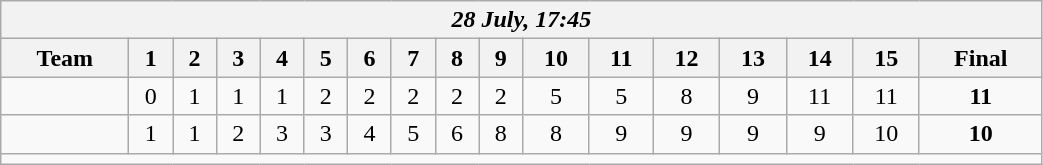<table class=wikitable style="text-align:center; width: 55%">
<tr>
<th colspan=17><em>28 July, 17:45</em></th>
</tr>
<tr>
<th>Team</th>
<th>1</th>
<th>2</th>
<th>3</th>
<th>4</th>
<th>5</th>
<th>6</th>
<th>7</th>
<th>8</th>
<th>9</th>
<th>10</th>
<th>11</th>
<th>12</th>
<th>13</th>
<th>14</th>
<th>15</th>
<th>Final</th>
</tr>
<tr>
<td align=left><strong></strong></td>
<td>0</td>
<td>1</td>
<td>1</td>
<td>1</td>
<td>2</td>
<td>2</td>
<td>2</td>
<td>2</td>
<td>2</td>
<td>5</td>
<td>5</td>
<td>8</td>
<td>9</td>
<td>11</td>
<td>11</td>
<td><strong>11</strong></td>
</tr>
<tr>
<td align=left></td>
<td>1</td>
<td>1</td>
<td>2</td>
<td>3</td>
<td>3</td>
<td>4</td>
<td>5</td>
<td>6</td>
<td>8</td>
<td>8</td>
<td>9</td>
<td>9</td>
<td>9</td>
<td>9</td>
<td>10</td>
<td><strong>10</strong></td>
</tr>
<tr>
<td colspan=17></td>
</tr>
</table>
